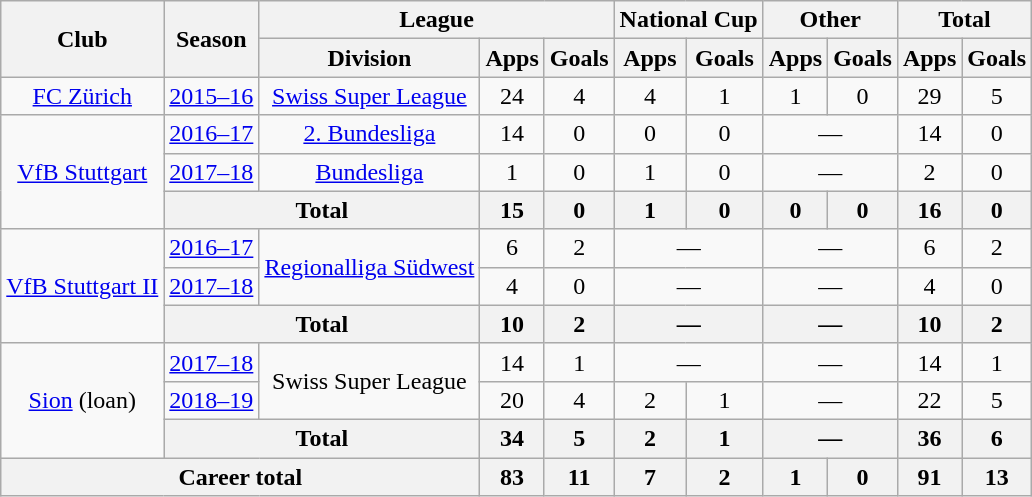<table class="wikitable" style="text-align:center">
<tr>
<th rowspan="2">Club</th>
<th rowspan="2">Season</th>
<th colspan="3">League</th>
<th colspan="2">National Cup</th>
<th colspan="2">Other</th>
<th colspan="2">Total</th>
</tr>
<tr>
<th>Division</th>
<th>Apps</th>
<th>Goals</th>
<th>Apps</th>
<th>Goals</th>
<th>Apps</th>
<th>Goals</th>
<th>Apps</th>
<th>Goals</th>
</tr>
<tr>
<td><a href='#'>FC Zürich</a></td>
<td><a href='#'>2015–16</a></td>
<td><a href='#'>Swiss Super League</a></td>
<td>24</td>
<td>4</td>
<td>4</td>
<td>1</td>
<td>1</td>
<td>0</td>
<td>29</td>
<td>5</td>
</tr>
<tr>
<td rowspan="3"><a href='#'>VfB Stuttgart</a></td>
<td><a href='#'>2016–17</a></td>
<td><a href='#'>2. Bundesliga</a></td>
<td>14</td>
<td>0</td>
<td>0</td>
<td>0</td>
<td colspan="2">—</td>
<td>14</td>
<td>0</td>
</tr>
<tr>
<td><a href='#'>2017–18</a></td>
<td><a href='#'>Bundesliga</a></td>
<td>1</td>
<td>0</td>
<td>1</td>
<td>0</td>
<td colspan="2">—</td>
<td>2</td>
<td>0</td>
</tr>
<tr>
<th colspan="2">Total</th>
<th>15</th>
<th>0</th>
<th>1</th>
<th>0</th>
<th>0</th>
<th>0</th>
<th>16</th>
<th>0</th>
</tr>
<tr>
<td rowspan="3"><a href='#'>VfB Stuttgart II</a></td>
<td><a href='#'>2016–17</a></td>
<td rowspan="2"><a href='#'>Regionalliga Südwest</a></td>
<td>6</td>
<td>2</td>
<td colspan="2">—</td>
<td colspan="2">—</td>
<td>6</td>
<td>2</td>
</tr>
<tr>
<td><a href='#'>2017–18</a></td>
<td>4</td>
<td>0</td>
<td colspan="2">—</td>
<td colspan="2">—</td>
<td>4</td>
<td>0</td>
</tr>
<tr>
<th colspan="2">Total</th>
<th>10</th>
<th>2</th>
<th colspan="2">—</th>
<th colspan="2">—</th>
<th>10</th>
<th>2</th>
</tr>
<tr>
<td rowspan="3"><a href='#'>Sion</a> (loan)</td>
<td><a href='#'>2017–18</a></td>
<td rowspan="2">Swiss Super League</td>
<td>14</td>
<td>1</td>
<td colspan="2">—</td>
<td colspan="2">—</td>
<td>14</td>
<td>1</td>
</tr>
<tr>
<td><a href='#'>2018–19</a></td>
<td>20</td>
<td>4</td>
<td>2</td>
<td>1</td>
<td colspan="2">—</td>
<td>22</td>
<td>5</td>
</tr>
<tr>
<th colspan="2">Total</th>
<th>34</th>
<th>5</th>
<th>2</th>
<th>1</th>
<th colspan="2">—</th>
<th>36</th>
<th>6</th>
</tr>
<tr>
<th colspan="3">Career total</th>
<th>83</th>
<th>11</th>
<th>7</th>
<th>2</th>
<th>1</th>
<th>0</th>
<th>91</th>
<th>13</th>
</tr>
</table>
